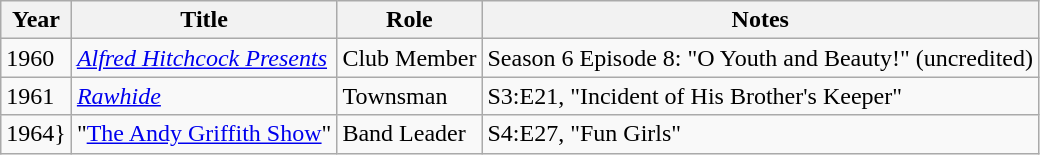<table class="wikitable">
<tr>
<th>Year</th>
<th>Title</th>
<th>Role</th>
<th>Notes</th>
</tr>
<tr>
<td>1960</td>
<td><em><a href='#'>Alfred Hitchcock Presents</a></em></td>
<td>Club Member</td>
<td>Season 6 Episode 8: "O Youth and Beauty!" (uncredited)</td>
</tr>
<tr>
<td>1961</td>
<td><em><a href='#'>Rawhide</a></em></td>
<td>Townsman</td>
<td>S3:E21, "Incident of His Brother's Keeper"</td>
</tr>
<tr>
<td>1964}</td>
<td>"<a href='#'>The Andy Griffith Show</a>"</td>
<td>Band Leader</td>
<td>S4:E27, "Fun Girls"</td>
</tr>
</table>
